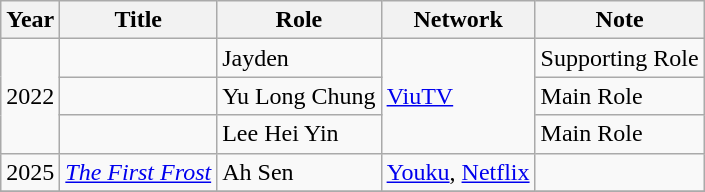<table class="wikitable plainrowheaders">
<tr>
<th scope="col">Year</th>
<th scope="col">Title</th>
<th scope="col">Role</th>
<th scope="col">Network</th>
<th scope="col">Note</th>
</tr>
<tr>
<td rowspan="3">2022</td>
<td><em></em></td>
<td>Jayden</td>
<td rowspan="3"><a href='#'>ViuTV</a></td>
<td>Supporting Role</td>
</tr>
<tr>
<td><em></em></td>
<td>Yu Long Chung</td>
<td>Main Role</td>
</tr>
<tr>
<td><em></em></td>
<td>Lee Hei Yin</td>
<td>Main Role</td>
</tr>
<tr>
<td>2025</td>
<td><em><a href='#'>The First Frost</a></em></td>
<td>Ah Sen</td>
<td><a href='#'>Youku</a>, <a href='#'>Netflix</a></td>
<td></td>
</tr>
<tr>
</tr>
</table>
